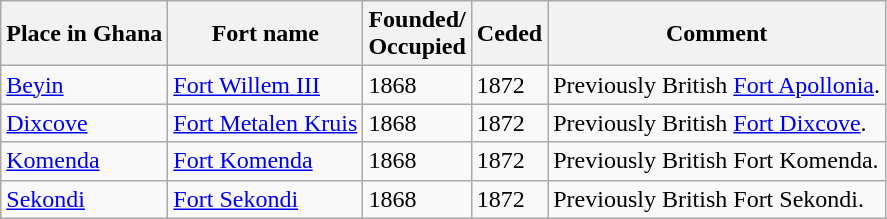<table class="wikitable sortable">
<tr>
<th>Place in Ghana</th>
<th>Fort name</th>
<th>Founded/<br>Occupied</th>
<th>Ceded</th>
<th>Comment</th>
</tr>
<tr -->
<td><a href='#'>Beyin</a></td>
<td><a href='#'>Fort Willem III</a></td>
<td>1868</td>
<td>1872</td>
<td>Previously British <a href='#'>Fort Apollonia</a>.</td>
</tr>
<tr -->
<td><a href='#'>Dixcove</a></td>
<td><a href='#'>Fort Metalen Kruis</a></td>
<td>1868</td>
<td>1872</td>
<td>Previously British <a href='#'>Fort Dixcove</a>.</td>
</tr>
<tr -->
<td><a href='#'>Komenda</a></td>
<td><a href='#'>Fort Komenda</a></td>
<td>1868</td>
<td>1872</td>
<td>Previously British Fort Komenda.</td>
</tr>
<tr -->
<td><a href='#'>Sekondi</a></td>
<td><a href='#'>Fort Sekondi</a></td>
<td>1868</td>
<td>1872</td>
<td>Previously British Fort Sekondi.</td>
</tr>
</table>
